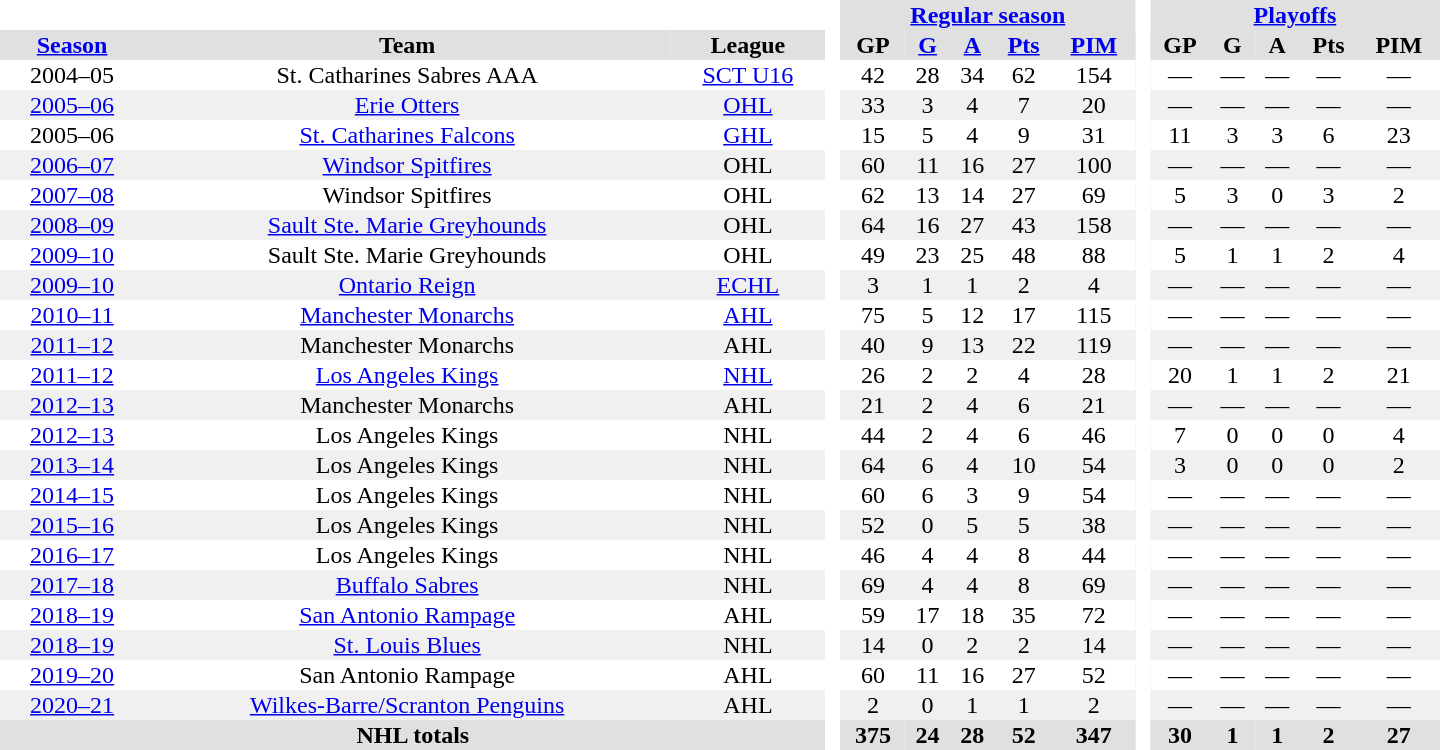<table border="0" cellpadding="1" cellspacing="0" style="text-align:center; width:60em;">
<tr bgcolor="#e0e0e0">
<th colspan="3" bgcolor="#ffffff"> </th>
<th rowspan="99" bgcolor="#ffffff"> </th>
<th colspan="5"><a href='#'>Regular season</a></th>
<th rowspan="99" bgcolor="#ffffff"> </th>
<th colspan="5"><a href='#'>Playoffs</a></th>
</tr>
<tr bgcolor="#e0e0e0">
<th><a href='#'>Season</a></th>
<th>Team</th>
<th>League</th>
<th>GP</th>
<th><a href='#'>G</a></th>
<th><a href='#'>A</a></th>
<th><a href='#'>Pts</a></th>
<th><a href='#'>PIM</a></th>
<th>GP</th>
<th>G</th>
<th>A</th>
<th>Pts</th>
<th>PIM</th>
</tr>
<tr>
<td>2004–05</td>
<td>St. Catharines Sabres AAA</td>
<td><a href='#'>SCT U16</a></td>
<td>42</td>
<td>28</td>
<td>34</td>
<td>62</td>
<td>154</td>
<td>—</td>
<td>—</td>
<td>—</td>
<td>—</td>
<td>—</td>
</tr>
<tr bgcolor="#f0f0f0">
<td><a href='#'>2005–06</a></td>
<td><a href='#'>Erie Otters</a></td>
<td><a href='#'>OHL</a></td>
<td>33</td>
<td>3</td>
<td>4</td>
<td>7</td>
<td>20</td>
<td>—</td>
<td>—</td>
<td>—</td>
<td>—</td>
<td>—</td>
</tr>
<tr>
<td>2005–06</td>
<td><a href='#'>St. Catharines Falcons</a></td>
<td><a href='#'>GHL</a></td>
<td>15</td>
<td>5</td>
<td>4</td>
<td>9</td>
<td>31</td>
<td>11</td>
<td>3</td>
<td>3</td>
<td>6</td>
<td>23</td>
</tr>
<tr bgcolor="#f0f0f0">
<td><a href='#'>2006–07</a></td>
<td><a href='#'>Windsor Spitfires</a></td>
<td>OHL</td>
<td>60</td>
<td>11</td>
<td>16</td>
<td>27</td>
<td>100</td>
<td>—</td>
<td>—</td>
<td>—</td>
<td>—</td>
<td>—</td>
</tr>
<tr>
<td><a href='#'>2007–08</a></td>
<td>Windsor Spitfires</td>
<td>OHL</td>
<td>62</td>
<td>13</td>
<td>14</td>
<td>27</td>
<td>69</td>
<td>5</td>
<td>3</td>
<td>0</td>
<td>3</td>
<td>2</td>
</tr>
<tr bgcolor="#f0f0f0">
<td><a href='#'>2008–09</a></td>
<td><a href='#'>Sault Ste. Marie Greyhounds</a></td>
<td>OHL</td>
<td>64</td>
<td>16</td>
<td>27</td>
<td>43</td>
<td>158</td>
<td>—</td>
<td>—</td>
<td>—</td>
<td>—</td>
<td>—</td>
</tr>
<tr>
<td><a href='#'>2009–10</a></td>
<td>Sault Ste. Marie Greyhounds</td>
<td>OHL</td>
<td>49</td>
<td>23</td>
<td>25</td>
<td>48</td>
<td>88</td>
<td>5</td>
<td>1</td>
<td>1</td>
<td>2</td>
<td>4</td>
</tr>
<tr bgcolor="#f0f0f0">
<td><a href='#'>2009–10</a></td>
<td><a href='#'>Ontario Reign</a></td>
<td><a href='#'>ECHL</a></td>
<td>3</td>
<td>1</td>
<td>1</td>
<td>2</td>
<td>4</td>
<td>—</td>
<td>—</td>
<td>—</td>
<td>—</td>
<td>—</td>
</tr>
<tr>
<td><a href='#'>2010–11</a></td>
<td><a href='#'>Manchester Monarchs</a></td>
<td><a href='#'>AHL</a></td>
<td>75</td>
<td>5</td>
<td>12</td>
<td>17</td>
<td>115</td>
<td>—</td>
<td>—</td>
<td>—</td>
<td>—</td>
<td>—</td>
</tr>
<tr bgcolor="#f0f0f0">
<td><a href='#'>2011–12</a></td>
<td>Manchester Monarchs</td>
<td>AHL</td>
<td>40</td>
<td>9</td>
<td>13</td>
<td>22</td>
<td>119</td>
<td>—</td>
<td>—</td>
<td>—</td>
<td>—</td>
<td>—</td>
</tr>
<tr>
<td><a href='#'>2011–12</a></td>
<td><a href='#'>Los Angeles Kings</a></td>
<td><a href='#'>NHL</a></td>
<td>26</td>
<td>2</td>
<td>2</td>
<td>4</td>
<td>28</td>
<td>20</td>
<td>1</td>
<td>1</td>
<td>2</td>
<td>21</td>
</tr>
<tr bgcolor="#f0f0f0">
<td><a href='#'>2012–13</a></td>
<td>Manchester Monarchs</td>
<td>AHL</td>
<td>21</td>
<td>2</td>
<td>4</td>
<td>6</td>
<td>21</td>
<td>—</td>
<td>—</td>
<td>—</td>
<td>—</td>
<td>—</td>
</tr>
<tr>
<td><a href='#'>2012–13</a></td>
<td>Los Angeles Kings</td>
<td>NHL</td>
<td>44</td>
<td>2</td>
<td>4</td>
<td>6</td>
<td>46</td>
<td>7</td>
<td>0</td>
<td>0</td>
<td>0</td>
<td>4</td>
</tr>
<tr bgcolor="#f0f0f0">
<td><a href='#'>2013–14</a></td>
<td>Los Angeles Kings</td>
<td>NHL</td>
<td>64</td>
<td>6</td>
<td>4</td>
<td>10</td>
<td>54</td>
<td>3</td>
<td>0</td>
<td>0</td>
<td>0</td>
<td>2</td>
</tr>
<tr>
<td><a href='#'>2014–15</a></td>
<td>Los Angeles Kings</td>
<td>NHL</td>
<td>60</td>
<td>6</td>
<td>3</td>
<td>9</td>
<td>54</td>
<td>—</td>
<td>—</td>
<td>—</td>
<td>—</td>
<td>—</td>
</tr>
<tr bgcolor="#f0f0f0">
<td><a href='#'>2015–16</a></td>
<td>Los Angeles Kings</td>
<td>NHL</td>
<td>52</td>
<td>0</td>
<td>5</td>
<td>5</td>
<td>38</td>
<td>—</td>
<td>—</td>
<td>—</td>
<td>—</td>
<td>—</td>
</tr>
<tr>
<td><a href='#'>2016–17</a></td>
<td>Los Angeles Kings</td>
<td>NHL</td>
<td>46</td>
<td>4</td>
<td>4</td>
<td>8</td>
<td>44</td>
<td>—</td>
<td>—</td>
<td>—</td>
<td>—</td>
<td>—</td>
</tr>
<tr bgcolor="#f0f0f0">
<td><a href='#'>2017–18</a></td>
<td><a href='#'>Buffalo Sabres</a></td>
<td>NHL</td>
<td>69</td>
<td>4</td>
<td>4</td>
<td>8</td>
<td>69</td>
<td>—</td>
<td>—</td>
<td>—</td>
<td>—</td>
<td>—</td>
</tr>
<tr>
<td><a href='#'>2018–19</a></td>
<td><a href='#'>San Antonio Rampage</a></td>
<td>AHL</td>
<td>59</td>
<td>17</td>
<td>18</td>
<td>35</td>
<td>72</td>
<td>—</td>
<td>—</td>
<td>—</td>
<td>—</td>
<td>—</td>
</tr>
<tr bgcolor="#f0f0f0">
<td><a href='#'>2018–19</a></td>
<td><a href='#'>St. Louis Blues</a></td>
<td>NHL</td>
<td>14</td>
<td>0</td>
<td>2</td>
<td>2</td>
<td>14</td>
<td>—</td>
<td>—</td>
<td>—</td>
<td>—</td>
<td>—</td>
</tr>
<tr>
<td><a href='#'>2019–20</a></td>
<td>San Antonio Rampage</td>
<td>AHL</td>
<td>60</td>
<td>11</td>
<td>16</td>
<td>27</td>
<td>52</td>
<td>—</td>
<td>—</td>
<td>—</td>
<td>—</td>
<td>—</td>
</tr>
<tr bgcolor="#f0f0f0">
<td><a href='#'>2020–21</a></td>
<td><a href='#'>Wilkes-Barre/Scranton Penguins</a></td>
<td>AHL</td>
<td>2</td>
<td>0</td>
<td>1</td>
<td>1</td>
<td>2</td>
<td>—</td>
<td>—</td>
<td>—</td>
<td>—</td>
<td>—</td>
</tr>
<tr bgcolor="#e0e0e0">
<th colspan="3">NHL totals</th>
<th>375</th>
<th>24</th>
<th>28</th>
<th>52</th>
<th>347</th>
<th>30</th>
<th>1</th>
<th>1</th>
<th>2</th>
<th>27</th>
</tr>
</table>
